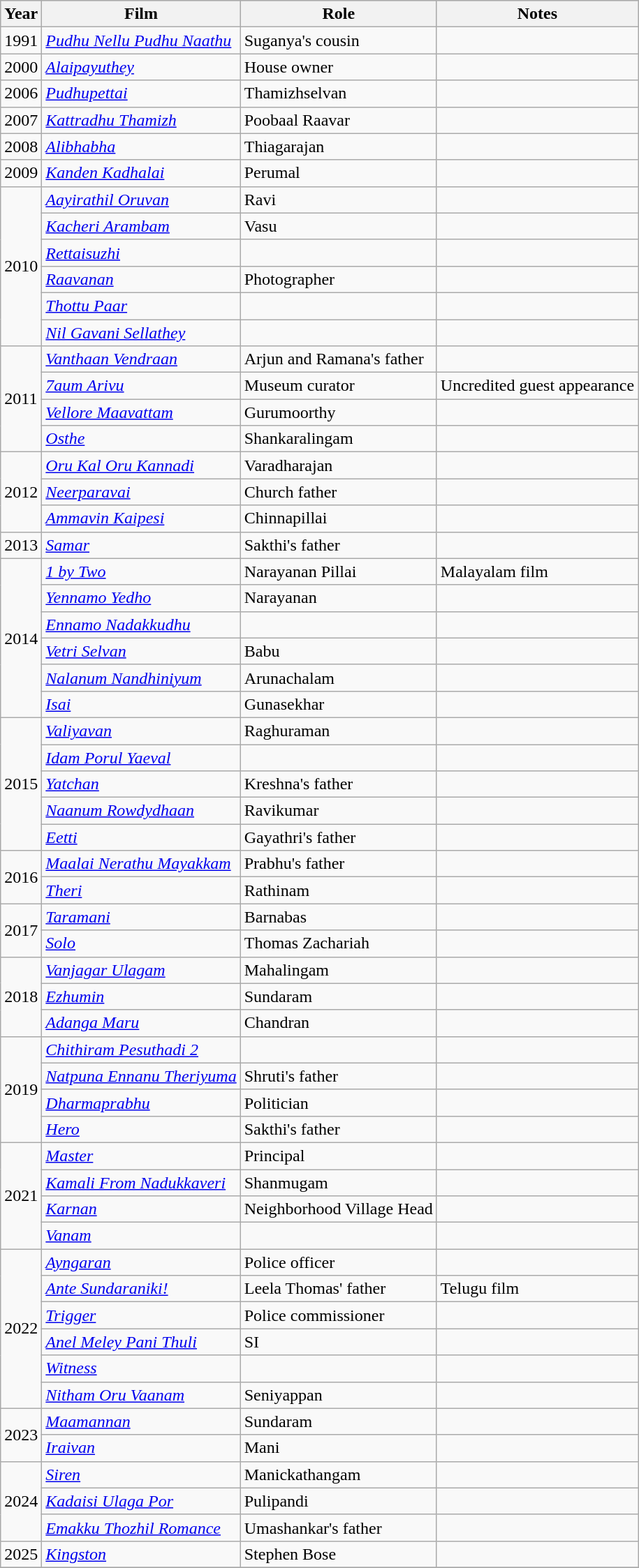<table class="wikitable">
<tr style="background:#ccc; text-align:center;">
<th>Year</th>
<th>Film</th>
<th>Role</th>
<th>Notes</th>
</tr>
<tr>
<td>1991</td>
<td><em><a href='#'>Pudhu Nellu Pudhu Naathu</a></em></td>
<td>Suganya's cousin</td>
<td></td>
</tr>
<tr>
<td>2000</td>
<td><em><a href='#'>Alaipayuthey</a></em></td>
<td>House owner</td>
<td></td>
</tr>
<tr>
<td>2006</td>
<td><em><a href='#'>Pudhupettai</a></em></td>
<td>Thamizhselvan</td>
<td></td>
</tr>
<tr>
<td>2007</td>
<td><em><a href='#'>Kattradhu Thamizh</a></em></td>
<td>Poobaal Raavar</td>
<td></td>
</tr>
<tr>
<td>2008</td>
<td><em><a href='#'>Alibhabha</a></em></td>
<td>Thiagarajan</td>
<td></td>
</tr>
<tr>
<td>2009</td>
<td><em><a href='#'>Kanden Kadhalai</a></em></td>
<td>Perumal</td>
<td></td>
</tr>
<tr>
<td rowspan="6">2010</td>
<td><em><a href='#'>Aayirathil Oruvan</a></em></td>
<td>Ravi</td>
<td></td>
</tr>
<tr>
<td><em><a href='#'>Kacheri Arambam</a></em></td>
<td>Vasu</td>
<td></td>
</tr>
<tr>
<td><em><a href='#'>Rettaisuzhi</a></em></td>
<td></td>
<td></td>
</tr>
<tr>
<td><em><a href='#'>Raavanan</a></em></td>
<td>Photographer</td>
<td></td>
</tr>
<tr>
<td><em><a href='#'>Thottu Paar</a></em></td>
<td></td>
<td></td>
</tr>
<tr>
<td><em><a href='#'>Nil Gavani Sellathey</a></em></td>
<td></td>
<td></td>
</tr>
<tr>
<td rowspan="4">2011</td>
<td><em><a href='#'>Vanthaan Vendraan</a></em></td>
<td>Arjun and Ramana's father</td>
<td></td>
</tr>
<tr>
<td><em><a href='#'>7aum Arivu</a></em></td>
<td>Museum curator</td>
<td>Uncredited guest appearance</td>
</tr>
<tr>
<td><em><a href='#'>Vellore Maavattam</a></em></td>
<td>Gurumoorthy</td>
<td></td>
</tr>
<tr>
<td><em><a href='#'>Osthe</a></em></td>
<td>Shankaralingam</td>
<td></td>
</tr>
<tr>
<td rowspan="3">2012</td>
<td><em><a href='#'>Oru Kal Oru Kannadi</a></em></td>
<td>Varadharajan</td>
<td></td>
</tr>
<tr>
<td><em><a href='#'>Neerparavai</a></em></td>
<td>Church father</td>
<td></td>
</tr>
<tr>
<td><em><a href='#'>Ammavin Kaipesi</a></em></td>
<td>Chinnapillai</td>
<td></td>
</tr>
<tr>
<td rowspan="1">2013</td>
<td><em><a href='#'>Samar</a></em></td>
<td>Sakthi's father</td>
<td></td>
</tr>
<tr>
<td rowspan="6">2014</td>
<td><em><a href='#'>1 by Two</a></em></td>
<td>Narayanan Pillai</td>
<td>Malayalam film</td>
</tr>
<tr>
<td><em><a href='#'>Yennamo Yedho</a></em></td>
<td>Narayanan</td>
<td></td>
</tr>
<tr>
<td><em><a href='#'>Ennamo Nadakkudhu</a></em></td>
<td></td>
<td></td>
</tr>
<tr>
<td><em><a href='#'>Vetri Selvan</a></em></td>
<td>Babu</td>
<td></td>
</tr>
<tr>
<td><em><a href='#'>Nalanum Nandhiniyum</a></em></td>
<td>Arunachalam</td>
<td></td>
</tr>
<tr>
<td><em><a href='#'>Isai</a></em></td>
<td>Gunasekhar</td>
<td></td>
</tr>
<tr>
<td rowspan="5">2015</td>
<td><em><a href='#'>Valiyavan</a></em></td>
<td>Raghuraman</td>
<td></td>
</tr>
<tr>
<td><em><a href='#'>Idam Porul Yaeval</a></em></td>
<td></td>
<td></td>
</tr>
<tr>
<td><em><a href='#'>Yatchan</a></em></td>
<td>Kreshna's father</td>
<td></td>
</tr>
<tr>
<td><em><a href='#'>Naanum Rowdydhaan</a></em></td>
<td>Ravikumar</td>
<td></td>
</tr>
<tr>
<td><em><a href='#'>Eetti</a></em></td>
<td>Gayathri's father</td>
<td></td>
</tr>
<tr>
<td rowspan="2">2016</td>
<td><em><a href='#'>Maalai Nerathu Mayakkam</a></em></td>
<td>Prabhu's father</td>
<td></td>
</tr>
<tr>
<td><em><a href='#'>Theri</a></em></td>
<td>Rathinam</td>
<td></td>
</tr>
<tr>
<td rowspan="2">2017</td>
<td><em><a href='#'>Taramani</a></em></td>
<td>Barnabas</td>
<td></td>
</tr>
<tr>
<td><em><a href='#'>Solo</a></em></td>
<td>Thomas Zachariah</td>
<td></td>
</tr>
<tr>
<td rowspan="3">2018</td>
<td><em><a href='#'>Vanjagar Ulagam</a></em></td>
<td>Mahalingam</td>
<td></td>
</tr>
<tr>
<td><em><a href='#'>Ezhumin</a></em></td>
<td>Sundaram</td>
<td></td>
</tr>
<tr>
<td><em><a href='#'>Adanga Maru</a></em></td>
<td>Chandran</td>
<td></td>
</tr>
<tr>
<td rowspan="4">2019</td>
<td><em><a href='#'>Chithiram Pesuthadi 2</a></em></td>
<td></td>
<td></td>
</tr>
<tr>
<td><em><a href='#'>Natpuna Ennanu Theriyuma</a></em></td>
<td>Shruti's father</td>
<td></td>
</tr>
<tr>
<td><em><a href='#'>Dharmaprabhu</a></em></td>
<td>Politician</td>
<td></td>
</tr>
<tr>
<td><em><a href='#'>Hero</a></em></td>
<td>Sakthi's father</td>
<td></td>
</tr>
<tr>
<td rowspan="4">2021</td>
<td><em><a href='#'>Master</a></em></td>
<td>Principal</td>
<td></td>
</tr>
<tr>
<td><em><a href='#'>Kamali From Nadukkaveri</a></em></td>
<td>Shanmugam</td>
<td></td>
</tr>
<tr>
<td><em><a href='#'>Karnan</a></em></td>
<td>Neighborhood Village Head</td>
<td></td>
</tr>
<tr>
<td><em><a href='#'>Vanam</a></em></td>
<td></td>
<td></td>
</tr>
<tr>
<td rowspan="6">2022</td>
<td><em><a href='#'>Ayngaran</a></em></td>
<td>Police officer</td>
<td></td>
</tr>
<tr>
<td><em><a href='#'>Ante Sundaraniki!</a></em></td>
<td>Leela Thomas' father</td>
<td>Telugu film</td>
</tr>
<tr>
<td><em><a href='#'>Trigger</a></em></td>
<td>Police commissioner</td>
<td></td>
</tr>
<tr>
<td><em><a href='#'>Anel Meley Pani Thuli</a></em></td>
<td>SI</td>
<td></td>
</tr>
<tr>
<td><em><a href='#'>Witness</a></em></td>
<td></td>
<td></td>
</tr>
<tr>
<td><em><a href='#'>Nitham Oru Vaanam</a></em></td>
<td>Seniyappan</td>
<td></td>
</tr>
<tr>
<td rowspan="2">2023</td>
<td><em><a href='#'>Maamannan</a></em></td>
<td>Sundaram</td>
<td></td>
</tr>
<tr>
<td><em><a href='#'>Iraivan</a></em></td>
<td>Mani</td>
<td></td>
</tr>
<tr>
<td rowspan="3">2024</td>
<td><em><a href='#'>Siren</a></em></td>
<td>Manickathangam</td>
<td></td>
</tr>
<tr>
<td><em><a href='#'>Kadaisi Ulaga Por</a></em></td>
<td>Pulipandi</td>
<td></td>
</tr>
<tr>
<td><em><a href='#'>Emakku Thozhil Romance</a></em></td>
<td>Umashankar's father</td>
<td></td>
</tr>
<tr>
<td rowspan="1">2025</td>
<td><em><a href='#'>Kingston</a></em></td>
<td>Stephen Bose</td>
<td></td>
</tr>
<tr>
</tr>
</table>
